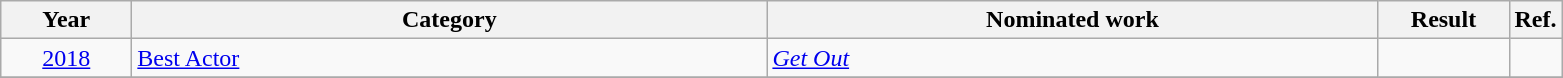<table class=wikitable>
<tr>
<th scope="col" style="width:5em;">Year</th>
<th scope="col" style="width:26em;">Category</th>
<th scope="col" style="width:25em;">Nominated work</th>
<th scope="col" style="width:5em;">Result</th>
<th>Ref.</th>
</tr>
<tr>
<td style="text-align:center;"><a href='#'>2018</a></td>
<td><a href='#'>Best Actor</a></td>
<td><em><a href='#'>Get Out</a></em></td>
<td></td>
<td></td>
</tr>
<tr>
</tr>
</table>
